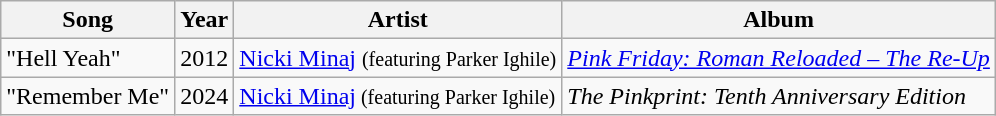<table class="wikitable">
<tr>
<th>Song</th>
<th>Year</th>
<th>Artist</th>
<th>Album</th>
</tr>
<tr>
<td>"Hell Yeah"</td>
<td>2012</td>
<td><a href='#'>Nicki Minaj</a> <small>(featuring Parker Ighile)</small></td>
<td><em><a href='#'>Pink Friday: Roman Reloaded – The Re-Up</a></em></td>
</tr>
<tr>
<td>"Remember Me"</td>
<td>2024</td>
<td><a href='#'>Nicki Minaj</a><small> (featuring Parker Ighile)</small></td>
<td><em>The Pinkprint: Tenth Anniversary Edition</em></td>
</tr>
</table>
